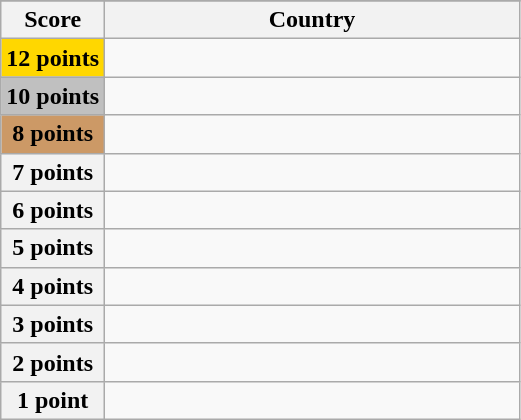<table class="wikitable">
<tr>
</tr>
<tr>
<th scope="col" width="20%">Score</th>
<th scope="col">Country</th>
</tr>
<tr>
<th scope="row" style="background:gold">12 points</th>
<td></td>
</tr>
<tr>
<th scope="row" style="background:silver">10 points</th>
<td></td>
</tr>
<tr>
<th scope="row" style="background:#CC9966">8 points</th>
<td></td>
</tr>
<tr>
<th scope="row">7 points</th>
<td></td>
</tr>
<tr>
<th scope="row">6 points</th>
<td></td>
</tr>
<tr>
<th scope="row">5 points</th>
<td></td>
</tr>
<tr>
<th scope="row">4 points</th>
<td></td>
</tr>
<tr>
<th scope="row">3 points</th>
<td></td>
</tr>
<tr>
<th scope="row">2 points</th>
<td></td>
</tr>
<tr>
<th scope="row">1 point</th>
<td></td>
</tr>
</table>
